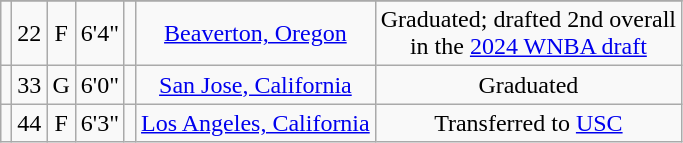<table class="wikitable sortable" style="text-align: center">
<tr align=center>
</tr>
<tr>
<td></td>
<td>22</td>
<td>F</td>
<td>6'4"</td>
<td></td>
<td><a href='#'>Beaverton, Oregon</a></td>
<td>Graduated; drafted 2nd overall<br>in the <a href='#'>2024 WNBA draft</a></td>
</tr>
<tr>
<td></td>
<td>33</td>
<td>G</td>
<td>6'0"</td>
<td></td>
<td><a href='#'>San Jose, California</a></td>
<td>Graduated</td>
</tr>
<tr>
<td></td>
<td>44</td>
<td>F</td>
<td>6'3"</td>
<td></td>
<td><a href='#'>Los Angeles, California</a></td>
<td>Transferred to <a href='#'>USC</a></td>
</tr>
</table>
